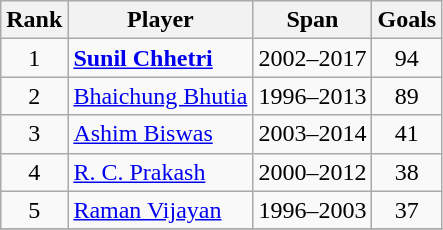<table class="wikitable sortable" style="text-align:center">
<tr>
<th>Rank</th>
<th>Player</th>
<th>Span</th>
<th>Goals</th>
</tr>
<tr>
<td>1</td>
<td align="left"> <strong><a href='#'>Sunil Chhetri</a></strong></td>
<td>2002–2017</td>
<td>94</td>
</tr>
<tr>
<td>2</td>
<td align="left"> <a href='#'>Bhaichung Bhutia</a></td>
<td>1996–2013</td>
<td>89</td>
</tr>
<tr>
<td>3</td>
<td align="left"> <a href='#'>Ashim Biswas</a></td>
<td>2003–2014</td>
<td>41</td>
</tr>
<tr>
<td>4</td>
<td align="left"> <a href='#'>R. C. Prakash</a></td>
<td>2000–2012</td>
<td>38</td>
</tr>
<tr>
<td>5</td>
<td align="left"> <a href='#'>Raman Vijayan</a></td>
<td>1996–2003</td>
<td>37</td>
</tr>
<tr>
</tr>
</table>
